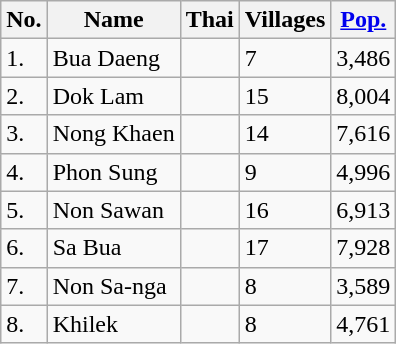<table class="wikitable sortable">
<tr>
<th>No.</th>
<th>Name</th>
<th>Thai</th>
<th>Villages</th>
<th><a href='#'>Pop.</a></th>
</tr>
<tr>
<td>1.</td>
<td>Bua Daeng</td>
<td></td>
<td>7</td>
<td>3,486</td>
</tr>
<tr>
<td>2.</td>
<td>Dok Lam</td>
<td></td>
<td>15</td>
<td>8,004</td>
</tr>
<tr>
<td>3.</td>
<td>Nong Khaen</td>
<td></td>
<td>14</td>
<td>7,616</td>
</tr>
<tr>
<td>4.</td>
<td>Phon Sung</td>
<td></td>
<td>9</td>
<td>4,996</td>
</tr>
<tr>
<td>5.</td>
<td>Non Sawan</td>
<td></td>
<td>16</td>
<td>6,913</td>
</tr>
<tr>
<td>6.</td>
<td>Sa Bua</td>
<td></td>
<td>17</td>
<td>7,928</td>
</tr>
<tr>
<td>7.</td>
<td>Non Sa-nga</td>
<td></td>
<td>8</td>
<td>3,589</td>
</tr>
<tr>
<td>8.</td>
<td>Khilek</td>
<td></td>
<td>8</td>
<td>4,761</td>
</tr>
</table>
